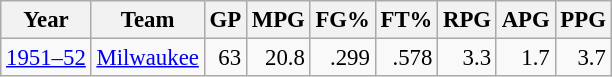<table class="wikitable sortable" style="font-size:95%; text-align:right;">
<tr>
<th>Year</th>
<th>Team</th>
<th>GP</th>
<th>MPG</th>
<th>FG%</th>
<th>FT%</th>
<th>RPG</th>
<th>APG</th>
<th>PPG</th>
</tr>
<tr>
<td style="text-align:left;"><a href='#'>1951–52</a></td>
<td style="text-align:left;"><a href='#'>Milwaukee</a></td>
<td>63</td>
<td>20.8</td>
<td>.299</td>
<td>.578</td>
<td>3.3</td>
<td>1.7</td>
<td>3.7</td>
</tr>
</table>
